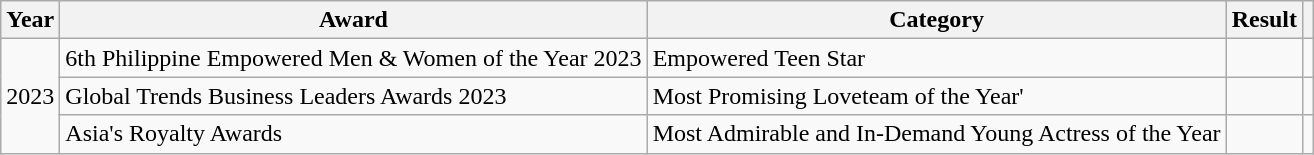<table class="wikitable">
<tr>
<th>Year</th>
<th>Award</th>
<th>Category</th>
<th>Result</th>
<th></th>
</tr>
<tr>
<td rowspan="3">2023</td>
<td>6th Philippine Empowered Men & Women of the Year 2023</td>
<td>Empowered Teen Star</td>
<td></td>
<td></td>
</tr>
<tr>
<td>Global Trends Business Leaders Awards 2023</td>
<td>Most Promising Loveteam of the Year'</td>
<td></td>
<td></td>
</tr>
<tr>
<td>Asia's Royalty Awards</td>
<td>Most Admirable and In-Demand Young Actress of the Year</td>
<td></td>
<td></td>
</tr>
</table>
